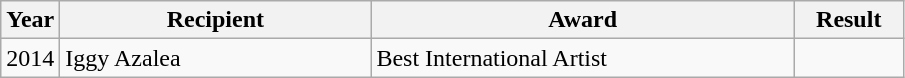<table class="wikitable">
<tr>
<th>Year</th>
<th width="200">Recipient</th>
<th width="275">Award</th>
<th width="65">Result</th>
</tr>
<tr>
<td rowspan=2>2014</td>
<td>Iggy Azalea</td>
<td>Best International Artist</td>
<td></td>
</tr>
</table>
